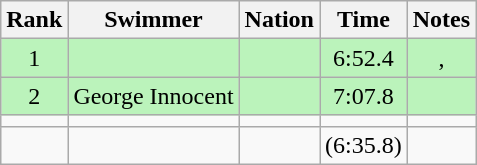<table class="wikitable sortable" style="text-align:center">
<tr>
<th>Rank</th>
<th>Swimmer</th>
<th>Nation</th>
<th>Time</th>
<th>Notes</th>
</tr>
<tr style="background:#bbf3bb;">
<td>1</td>
<td align=left></td>
<td align=left></td>
<td>6:52.4</td>
<td>, </td>
</tr>
<tr style="background:#bbf3bb;">
<td>2</td>
<td align=left>George Innocent</td>
<td align=left></td>
<td>7:07.8</td>
<td></td>
</tr>
<tr>
<td></td>
<td align=left></td>
<td align=left></td>
<td></td>
<td></td>
</tr>
<tr>
<td></td>
<td align=left></td>
<td align=left></td>
<td> (6:35.8)</td>
<td></td>
</tr>
</table>
